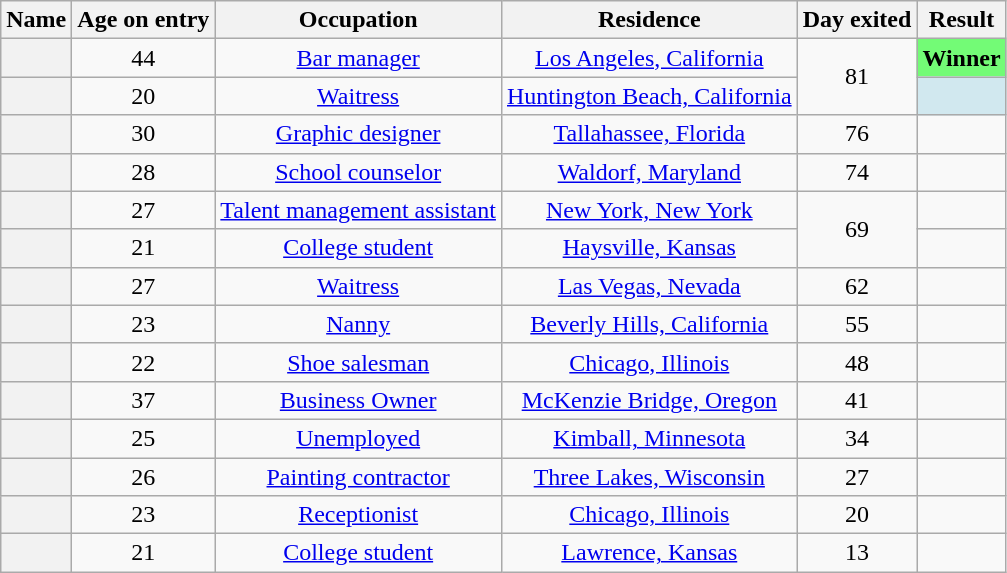<table class="wikitable sortable" style="text-align:center;">
<tr>
<th scope="col">Name</th>
<th scope="col">Age on entry</th>
<th scope="col" class="unsortable">Occupation</th>
<th scope="col">Residence</th>
<th scope="col">Day exited</th>
<th scope="col" class="unsortable">Result</th>
</tr>
<tr>
<th scope="row"></th>
<td>44</td>
<td><a href='#'>Bar manager</a></td>
<td><a href='#'>Los Angeles, California</a></td>
<td rowspan="2">81</td>
<td bgcolor="73FB76"><strong>Winner</strong></td>
</tr>
<tr>
<th scope="row"></th>
<td>20</td>
<td><a href='#'>Waitress</a></td>
<td><a href='#'>Huntington Beach, California</a></td>
<td bgcolor="D1E8EF"></td>
</tr>
<tr>
<th scope="row"></th>
<td>30</td>
<td><a href='#'>Graphic designer</a></td>
<td><a href='#'>Tallahassee, Florida</a></td>
<td>76</td>
<td></td>
</tr>
<tr>
<th scope="row"></th>
<td>28</td>
<td><a href='#'>School counselor</a></td>
<td><a href='#'>Waldorf, Maryland</a></td>
<td>74</td>
<td></td>
</tr>
<tr>
<th scope="row"></th>
<td>27</td>
<td><a href='#'>Talent management assistant</a></td>
<td><a href='#'>New York, New York</a></td>
<td rowspan="2">69</td>
<td></td>
</tr>
<tr>
<th scope="row"></th>
<td>21</td>
<td><a href='#'>College student</a></td>
<td><a href='#'>Haysville, Kansas</a></td>
<td></td>
</tr>
<tr>
<th scope="row"></th>
<td>27</td>
<td><a href='#'>Waitress</a></td>
<td><a href='#'>Las Vegas, Nevada</a></td>
<td>62</td>
<td></td>
</tr>
<tr>
<th scope="row"></th>
<td>23</td>
<td><a href='#'>Nanny</a></td>
<td><a href='#'>Beverly Hills, California</a></td>
<td>55</td>
<td></td>
</tr>
<tr>
<th scope="row"></th>
<td>22</td>
<td><a href='#'>Shoe salesman</a></td>
<td><a href='#'>Chicago, Illinois</a></td>
<td>48</td>
<td></td>
</tr>
<tr>
<th scope="row"></th>
<td>37</td>
<td><a href='#'>Business Owner</a></td>
<td><a href='#'>McKenzie Bridge, Oregon</a></td>
<td>41</td>
<td></td>
</tr>
<tr>
<th scope="row"></th>
<td>25</td>
<td><a href='#'>Unemployed</a></td>
<td><a href='#'>Kimball, Minnesota</a></td>
<td>34</td>
<td></td>
</tr>
<tr>
<th scope="row"></th>
<td>26</td>
<td><a href='#'>Painting contractor</a></td>
<td><a href='#'>Three Lakes, Wisconsin</a></td>
<td>27</td>
<td></td>
</tr>
<tr>
<th scope="row"></th>
<td>23</td>
<td><a href='#'>Receptionist</a></td>
<td><a href='#'>Chicago, Illinois</a></td>
<td>20</td>
<td></td>
</tr>
<tr>
<th scope="row"></th>
<td>21</td>
<td><a href='#'>College student</a></td>
<td><a href='#'>Lawrence, Kansas</a></td>
<td>13</td>
<td></td>
</tr>
</table>
